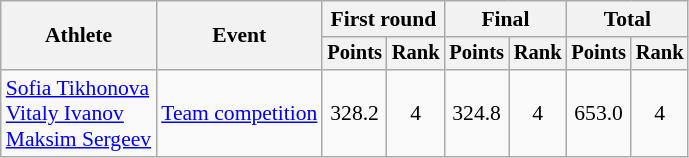<table class="wikitable" style="font-size:90%">
<tr>
<th rowspan=2>Athlete</th>
<th rowspan=2>Event</th>
<th colspan=2>First round</th>
<th colspan=2>Final</th>
<th colspan=2>Total</th>
</tr>
<tr style="font-size:95%">
<th>Points</th>
<th>Rank</th>
<th>Points</th>
<th>Rank</th>
<th>Points</th>
<th>Rank</th>
</tr>
<tr align=center>
<td align=left><a href='#'>Sofia Tikhonova</a><br><a href='#'>Vitaly Ivanov</a><br><a href='#'>Maksim Sergeev</a></td>
<td align=left><a href='#'>Team competition</a></td>
<td>328.2</td>
<td>4</td>
<td>324.8</td>
<td>4</td>
<td>653.0</td>
<td>4</td>
</tr>
</table>
